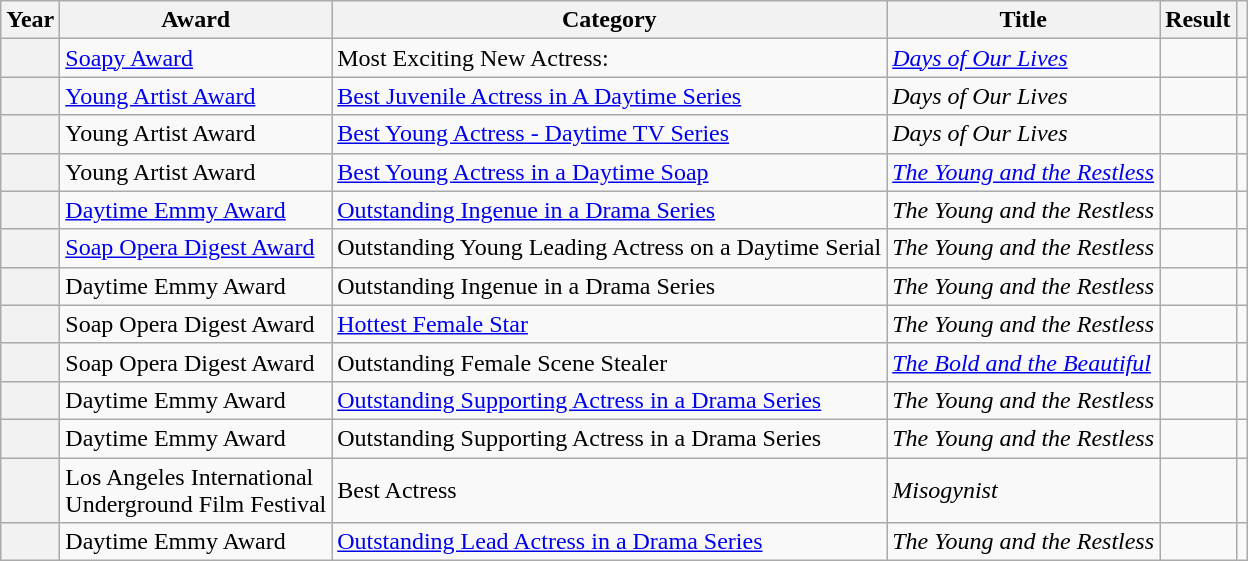<table class="wikitable sortable plainrowheaders">
<tr>
<th>Year</th>
<th>Award</th>
<th>Category</th>
<th>Title</th>
<th>Result</th>
<th class="unsortable"></th>
</tr>
<tr>
<th scope="row"></th>
<td><a href='#'>Soapy Award</a></td>
<td>Most Exciting New Actress:</td>
<td><em><a href='#'>Days of Our Lives</a></em></td>
<td></td>
<td></td>
</tr>
<tr>
<th scope="row"></th>
<td><a href='#'>Young Artist Award</a></td>
<td><a href='#'>Best Juvenile Actress in A Daytime Series</a></td>
<td><em>Days of Our Lives</em></td>
<td></td>
<td></td>
</tr>
<tr>
<th scope="row"></th>
<td>Young Artist Award</td>
<td><a href='#'>Best Young Actress - Daytime TV Series</a></td>
<td><em>Days of Our Lives</em></td>
<td></td>
<td></td>
</tr>
<tr>
<th scope="row"></th>
<td>Young Artist Award</td>
<td><a href='#'>Best Young Actress in a Daytime Soap</a></td>
<td><em><a href='#'>The Young and the Restless</a></em></td>
<td></td>
<td></td>
</tr>
<tr>
<th scope="row"></th>
<td><a href='#'>Daytime Emmy Award</a></td>
<td><a href='#'>Outstanding Ingenue in a Drama Series</a></td>
<td><em>The Young and the Restless</em></td>
<td></td>
<td></td>
</tr>
<tr>
<th scope="row"></th>
<td><a href='#'>Soap Opera Digest Award</a></td>
<td>Outstanding Young Leading Actress on a Daytime Serial</td>
<td><em>The Young and the Restless</em></td>
<td></td>
<td></td>
</tr>
<tr>
<th scope="row"></th>
<td>Daytime Emmy Award</td>
<td>Outstanding Ingenue in a Drama Series</td>
<td><em>The Young and the Restless</em></td>
<td></td>
<td></td>
</tr>
<tr>
<th scope="row"></th>
<td>Soap Opera Digest Award</td>
<td><a href='#'>Hottest Female Star</a></td>
<td><em>The Young and the Restless</em></td>
<td></td>
<td></td>
</tr>
<tr>
<th scope="row"></th>
<td>Soap Opera Digest Award</td>
<td>Outstanding Female Scene Stealer</td>
<td><em><a href='#'>The Bold and the Beautiful</a></em></td>
<td></td>
<td></td>
</tr>
<tr>
<th scope="row"></th>
<td>Daytime Emmy Award</td>
<td><a href='#'>Outstanding Supporting Actress in a Drama Series</a></td>
<td><em>The Young and the Restless</em></td>
<td></td>
<td></td>
</tr>
<tr>
<th scope="row"></th>
<td>Daytime Emmy Award</td>
<td>Outstanding Supporting Actress in a Drama Series</td>
<td><em>The Young and the Restless</em></td>
<td></td>
<td></td>
</tr>
<tr>
<th scope="row"></th>
<td>Los Angeles International <br>Underground Film Festival</td>
<td>Best Actress</td>
<td><em>Misogynist</em></td>
<td></td>
<td></td>
</tr>
<tr>
<th scope="row"></th>
<td>Daytime Emmy Award</td>
<td><a href='#'>Outstanding Lead Actress in a Drama Series</a></td>
<td><em>The Young and the Restless</em></td>
<td></td>
<td></td>
</tr>
</table>
